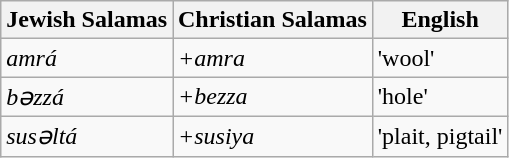<table class="wikitable">
<tr>
<th>Jewish Salamas</th>
<th>Christian Salamas</th>
<th>English</th>
</tr>
<tr>
<td><em>amrá</em></td>
<td><em>+amra</em></td>
<td>'wool'</td>
</tr>
<tr>
<td><em>bəzzá</em></td>
<td><em>+bezza</em></td>
<td>'hole'</td>
</tr>
<tr>
<td><em>susəltá</em></td>
<td><em>+susiya</em></td>
<td>'plait, pigtail'</td>
</tr>
</table>
